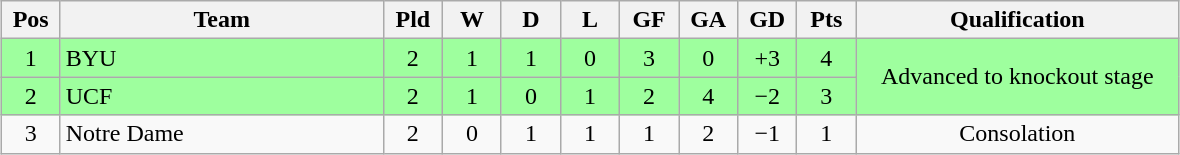<table class="wikitable" style="text-align:center; margin: 1em auto">
<tr>
<th style=width:2em>Pos</th>
<th style=width:13em>Team</th>
<th style=width:2em>Pld</th>
<th style=width:2em>W</th>
<th style=width:2em>D</th>
<th style=width:2em>L</th>
<th style=width:2em>GF</th>
<th style=width:2em>GA</th>
<th style=width:2em>GD</th>
<th style=width:2em>Pts</th>
<th style=width:13em>Qualification</th>
</tr>
<tr bgcolor="#9eff9e">
<td>1</td>
<td style="text-align:left">BYU</td>
<td>2</td>
<td>1</td>
<td>1</td>
<td>0</td>
<td>3</td>
<td>0</td>
<td>+3</td>
<td>4</td>
<td rowspan="2">Advanced to knockout stage</td>
</tr>
<tr bgcolor="#9eff9e">
<td>2</td>
<td style="text-align:left">UCF</td>
<td>2</td>
<td>1</td>
<td>0</td>
<td>1</td>
<td>2</td>
<td>4</td>
<td>−2</td>
<td>3</td>
</tr>
<tr>
<td>3</td>
<td style="text-align:left">Notre Dame</td>
<td>2</td>
<td>0</td>
<td>1</td>
<td>1</td>
<td>1</td>
<td>2</td>
<td>−1</td>
<td>1</td>
<td>Consolation</td>
</tr>
</table>
